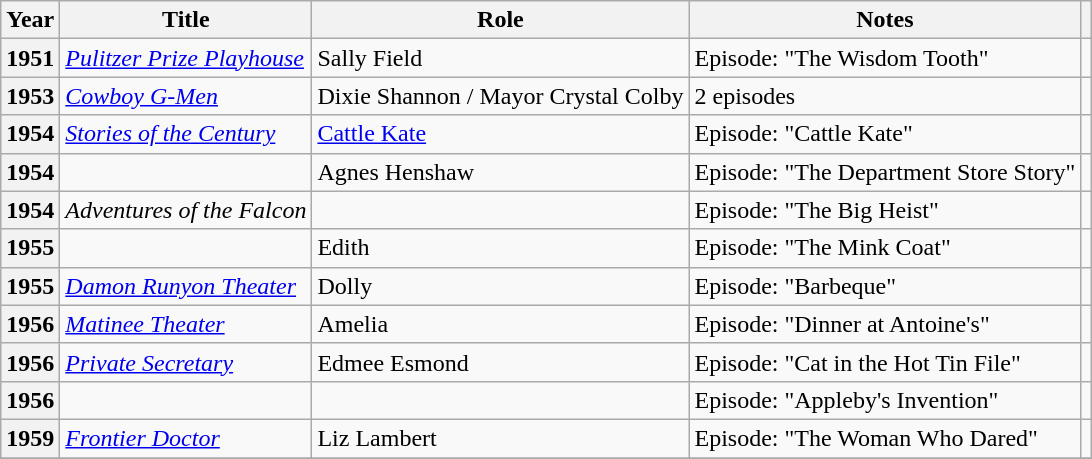<table class="wikitable sortable plainrowheaders">
<tr>
<th>Year</th>
<th>Title</th>
<th>Role</th>
<th class="unsortable">Notes</th>
<th class="unsortable"></th>
</tr>
<tr>
<th scope="row">1951</th>
<td><em><a href='#'>Pulitzer Prize Playhouse</a></em></td>
<td>Sally Field</td>
<td>Episode: "The Wisdom Tooth"</td>
<td style="text-align:center;"></td>
</tr>
<tr>
<th scope="row">1953</th>
<td><em><a href='#'>Cowboy G-Men</a></em></td>
<td>Dixie Shannon / Mayor Crystal Colby</td>
<td>2 episodes</td>
<td style="text-align:center;"></td>
</tr>
<tr>
<th scope="row">1954</th>
<td><em><a href='#'>Stories of the Century</a></em></td>
<td><a href='#'>Cattle Kate</a></td>
<td>Episode: "Cattle Kate"</td>
<td style="text-align:center;"></td>
</tr>
<tr>
<th scope="row">1954</th>
<td><em></em></td>
<td>Agnes Henshaw</td>
<td>Episode: "The Department Store Story"</td>
<td style="text-align:center;"></td>
</tr>
<tr>
<th scope="row">1954</th>
<td><em>Adventures of the Falcon</em></td>
<td></td>
<td>Episode: "The Big Heist"</td>
<td style="text-align:center;"></td>
</tr>
<tr>
<th scope="row">1955</th>
<td><em></em></td>
<td>Edith</td>
<td>Episode: "The Mink Coat"</td>
<td style="text-align:center;"></td>
</tr>
<tr>
<th scope="row">1955</th>
<td><em><a href='#'>Damon Runyon Theater</a></em></td>
<td>Dolly</td>
<td>Episode: "Barbeque"</td>
<td style="text-align:center;"></td>
</tr>
<tr>
<th scope="row">1956</th>
<td><em><a href='#'>Matinee Theater</a></em></td>
<td>Amelia</td>
<td>Episode: "Dinner at Antoine's"</td>
<td style="text-align:center;"></td>
</tr>
<tr>
<th scope="row">1956</th>
<td><em><a href='#'>Private Secretary</a></em></td>
<td>Edmee Esmond</td>
<td>Episode: "Cat in the Hot Tin File"</td>
<td style="text-align:center;"></td>
</tr>
<tr>
<th scope="row">1956</th>
<td><em></em></td>
<td></td>
<td>Episode: "Appleby's Invention"</td>
<td style="text-align:center;"></td>
</tr>
<tr>
<th scope="row">1959</th>
<td><em><a href='#'>Frontier Doctor</a></em></td>
<td>Liz Lambert</td>
<td>Episode: "The Woman Who Dared"</td>
<td style="text-align:center;"></td>
</tr>
<tr>
</tr>
</table>
